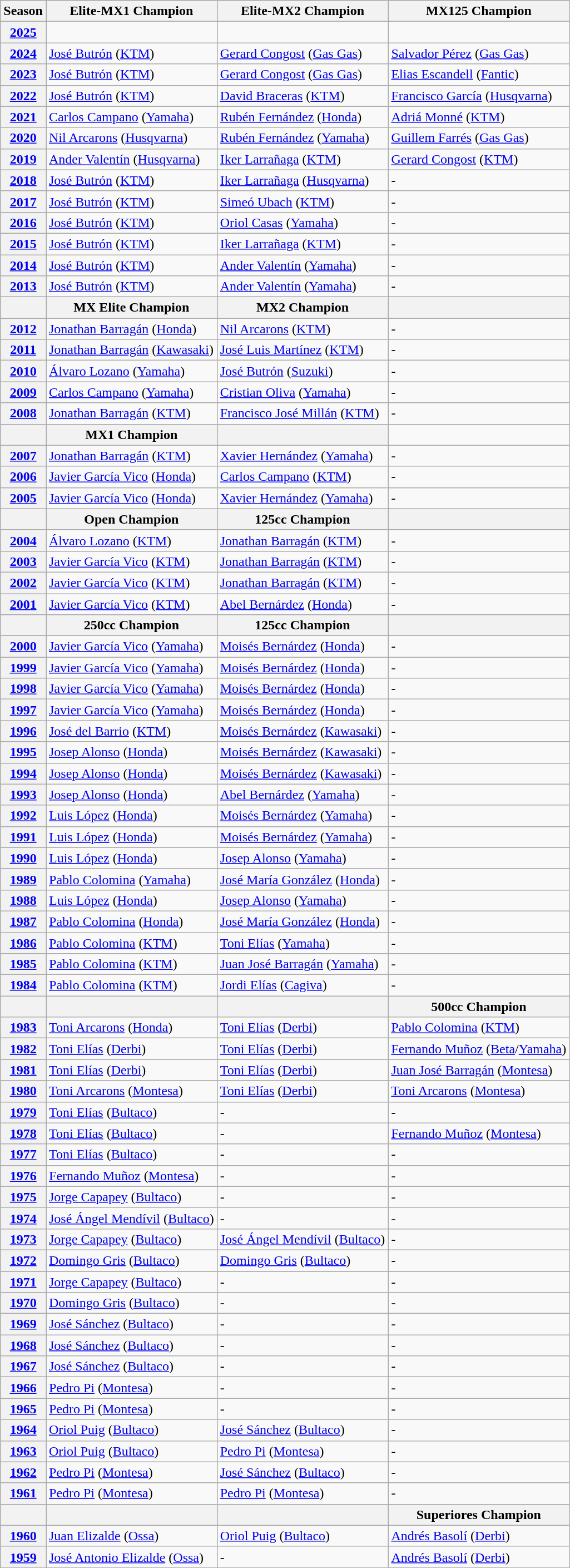<table class="wikitable">
<tr>
<th>Season</th>
<th>Elite-MX1 Champion</th>
<th>Elite-MX2 Champion</th>
<th>MX125 Champion</th>
</tr>
<tr>
<th><a href='#'>2025</a></th>
<td></td>
<td></td>
<td></td>
</tr>
<tr>
<th><a href='#'>2024</a></th>
<td> <a href='#'>José Butrón</a> (<a href='#'>KTM</a>)</td>
<td> <a href='#'>Gerard Congost</a> (<a href='#'>Gas Gas</a>)</td>
<td> <a href='#'>Salvador Pérez</a> (<a href='#'>Gas Gas</a>)</td>
</tr>
<tr>
<th><a href='#'>2023</a></th>
<td> <a href='#'>José Butrón</a> (<a href='#'>KTM</a>)</td>
<td> <a href='#'>Gerard Congost</a> (<a href='#'>Gas Gas</a>)</td>
<td> <a href='#'>Elias Escandell</a> (<a href='#'>Fantic</a>)</td>
</tr>
<tr>
<th><a href='#'>2022</a></th>
<td> <a href='#'>José Butrón</a> (<a href='#'>KTM</a>)</td>
<td> <a href='#'>David Braceras</a> (<a href='#'>KTM</a>)</td>
<td> <a href='#'>Francisco García</a> (<a href='#'>Husqvarna</a>)</td>
</tr>
<tr>
<th><a href='#'>2021</a></th>
<td> <a href='#'>Carlos Campano</a> (<a href='#'>Yamaha</a>)</td>
<td> <a href='#'>Rubén Fernández</a> (<a href='#'>Honda</a>)</td>
<td> <a href='#'>Adriá Monné</a> (<a href='#'>KTM</a>)</td>
</tr>
<tr>
<th><a href='#'>2020</a></th>
<td> <a href='#'>Nil Arcarons</a> (<a href='#'>Husqvarna</a>)</td>
<td> <a href='#'>Rubén Fernández</a> (<a href='#'>Yamaha</a>)</td>
<td> <a href='#'>Guillem Farrés</a> (<a href='#'>Gas Gas</a>)</td>
</tr>
<tr>
<th><a href='#'>2019</a></th>
<td> <a href='#'>Ander Valentín</a> (<a href='#'>Husqvarna</a>)</td>
<td> <a href='#'>Iker Larrañaga</a> (<a href='#'>KTM</a>)</td>
<td> <a href='#'>Gerard Congost</a> (<a href='#'>KTM</a>)</td>
</tr>
<tr>
<th><a href='#'>2018</a></th>
<td> <a href='#'>José Butrón</a> (<a href='#'>KTM</a>)</td>
<td> <a href='#'>Iker Larrañaga</a> (<a href='#'>Husqvarna</a>)</td>
<td>-</td>
</tr>
<tr>
<th><a href='#'>2017</a></th>
<td> <a href='#'>José Butrón</a> (<a href='#'>KTM</a>)</td>
<td> <a href='#'>Simeó Ubach</a> (<a href='#'>KTM</a>)</td>
<td>-</td>
</tr>
<tr>
<th><a href='#'>2016</a></th>
<td> <a href='#'>José Butrón</a> (<a href='#'>KTM</a>)</td>
<td> <a href='#'>Oriol Casas</a> (<a href='#'>Yamaha</a>)</td>
<td>-</td>
</tr>
<tr>
<th><a href='#'>2015</a></th>
<td> <a href='#'>José Butrón</a> (<a href='#'>KTM</a>)</td>
<td> <a href='#'>Iker Larrañaga</a> (<a href='#'>KTM</a>)</td>
<td>-</td>
</tr>
<tr>
<th><a href='#'>2014</a></th>
<td> <a href='#'>José Butrón</a> (<a href='#'>KTM</a>)</td>
<td> <a href='#'>Ander Valentín</a> (<a href='#'>Yamaha</a>)</td>
<td>-</td>
</tr>
<tr>
<th><a href='#'>2013</a></th>
<td> <a href='#'>José Butrón</a> (<a href='#'>KTM</a>)</td>
<td> <a href='#'>Ander Valentín</a> (<a href='#'>Yamaha</a>)</td>
<td>-</td>
</tr>
<tr>
<th></th>
<th>MX Elite Champion</th>
<th>MX2 Champion</th>
<th></th>
</tr>
<tr>
<th><a href='#'>2012</a></th>
<td> <a href='#'>Jonathan Barragán</a> (<a href='#'>Honda</a>)</td>
<td> <a href='#'>Nil Arcarons</a> (<a href='#'>KTM</a>)</td>
<td>-</td>
</tr>
<tr>
<th><a href='#'>2011</a></th>
<td> <a href='#'>Jonathan Barragán</a> (<a href='#'>Kawasaki</a>)</td>
<td> <a href='#'>José Luis Martínez</a> (<a href='#'>KTM</a>)</td>
<td>-</td>
</tr>
<tr>
<th><a href='#'>2010</a></th>
<td> <a href='#'>Álvaro Lozano</a> (<a href='#'>Yamaha</a>)</td>
<td> <a href='#'>José Butrón</a> (<a href='#'>Suzuki</a>)</td>
<td>-</td>
</tr>
<tr>
<th><a href='#'>2009</a></th>
<td> <a href='#'>Carlos Campano</a> (<a href='#'>Yamaha</a>)</td>
<td> <a href='#'>Cristian Oliva</a> (<a href='#'>Yamaha</a>)</td>
<td>-</td>
</tr>
<tr>
<th><a href='#'>2008</a></th>
<td> <a href='#'>Jonathan Barragán</a> (<a href='#'>KTM</a>)</td>
<td> <a href='#'>Francisco José Millán</a> (<a href='#'>KTM</a>)</td>
<td>-</td>
</tr>
<tr>
<th></th>
<th>MX1 Champion</th>
<th></th>
</tr>
<tr>
<th><a href='#'>2007</a></th>
<td> <a href='#'>Jonathan Barragán</a> (<a href='#'>KTM</a>)</td>
<td> <a href='#'>Xavier Hernández</a> (<a href='#'>Yamaha</a>)</td>
<td>-</td>
</tr>
<tr>
<th><a href='#'>2006</a></th>
<td> <a href='#'>Javier García Vico</a> (<a href='#'>Honda</a>)</td>
<td> <a href='#'>Carlos Campano</a> (<a href='#'>KTM</a>)</td>
<td>-</td>
</tr>
<tr>
<th><a href='#'>2005</a></th>
<td> <a href='#'>Javier García Vico</a> (<a href='#'>Honda</a>)</td>
<td> <a href='#'>Xavier Hernández</a> (<a href='#'>Yamaha</a>)</td>
<td>-</td>
</tr>
<tr>
<th></th>
<th>Open Champion</th>
<th>125cc Champion</th>
<th></th>
</tr>
<tr>
<th><a href='#'>2004</a></th>
<td> <a href='#'>Álvaro Lozano</a> (<a href='#'>KTM</a>)</td>
<td> <a href='#'>Jonathan Barragán</a> (<a href='#'>KTM</a>)</td>
<td>-</td>
</tr>
<tr>
<th><a href='#'>2003</a></th>
<td> <a href='#'>Javier García Vico</a> (<a href='#'>KTM</a>)</td>
<td> <a href='#'>Jonathan Barragán</a> (<a href='#'>KTM</a>)</td>
<td>-</td>
</tr>
<tr>
<th><a href='#'>2002</a></th>
<td> <a href='#'>Javier García Vico</a> (<a href='#'>KTM</a>)</td>
<td> <a href='#'>Jonathan Barragán</a> (<a href='#'>KTM</a>)</td>
<td>-</td>
</tr>
<tr>
<th><a href='#'>2001</a></th>
<td> <a href='#'>Javier García Vico</a> (<a href='#'>KTM</a>)</td>
<td> <a href='#'>Abel Bernárdez</a> (<a href='#'>Honda</a>)</td>
<td>-</td>
</tr>
<tr>
<th></th>
<th>250cc Champion</th>
<th>125cc Champion</th>
<th></th>
</tr>
<tr>
<th><a href='#'>2000</a></th>
<td> <a href='#'>Javier García Vico</a> (<a href='#'>Yamaha</a>)</td>
<td> <a href='#'>Moisés Bernárdez</a> (<a href='#'>Honda</a>)</td>
<td>-</td>
</tr>
<tr>
<th><a href='#'>1999</a></th>
<td> <a href='#'>Javier García Vico</a> (<a href='#'>Yamaha</a>)</td>
<td> <a href='#'>Moisés Bernárdez</a> (<a href='#'>Honda</a>)</td>
<td>-</td>
</tr>
<tr>
<th><a href='#'>1998</a></th>
<td> <a href='#'>Javier García Vico</a> (<a href='#'>Yamaha</a>)</td>
<td> <a href='#'>Moisés Bernárdez</a> (<a href='#'>Honda</a>)</td>
<td>-</td>
</tr>
<tr>
<th><a href='#'>1997</a></th>
<td> <a href='#'>Javier García Vico</a> (<a href='#'>Yamaha</a>)</td>
<td> <a href='#'>Moisés Bernárdez</a> (<a href='#'>Honda</a>)</td>
<td>-</td>
</tr>
<tr>
<th><a href='#'>1996</a></th>
<td> <a href='#'>José del Barrio</a> (<a href='#'>KTM</a>)</td>
<td> <a href='#'>Moisés Bernárdez</a> (<a href='#'>Kawasaki</a>)</td>
<td>-</td>
</tr>
<tr>
<th><a href='#'>1995</a></th>
<td> <a href='#'>Josep Alonso</a> (<a href='#'>Honda</a>)</td>
<td> <a href='#'>Moisés Bernárdez</a> (<a href='#'>Kawasaki</a>)</td>
<td>-</td>
</tr>
<tr>
<th><a href='#'>1994</a></th>
<td> <a href='#'>Josep Alonso</a> (<a href='#'>Honda</a>)</td>
<td> <a href='#'>Moisés Bernárdez</a> (<a href='#'>Kawasaki</a>)</td>
<td>-</td>
</tr>
<tr>
<th><a href='#'>1993</a></th>
<td> <a href='#'>Josep Alonso</a> (<a href='#'>Honda</a>)</td>
<td> <a href='#'>Abel Bernárdez</a> (<a href='#'>Yamaha</a>)</td>
<td>-</td>
</tr>
<tr>
<th><a href='#'>1992</a></th>
<td> <a href='#'>Luis López</a> (<a href='#'>Honda</a>)</td>
<td> <a href='#'>Moisés Bernárdez</a> (<a href='#'>Yamaha</a>)</td>
<td>-</td>
</tr>
<tr>
<th><a href='#'>1991</a></th>
<td> <a href='#'>Luis López</a> (<a href='#'>Honda</a>)</td>
<td> <a href='#'>Moisés Bernárdez</a> (<a href='#'>Yamaha</a>)</td>
<td>-</td>
</tr>
<tr>
<th><a href='#'>1990</a></th>
<td> <a href='#'>Luis López</a> (<a href='#'>Honda</a>)</td>
<td> <a href='#'>Josep Alonso</a> (<a href='#'>Yamaha</a>)</td>
<td>-</td>
</tr>
<tr>
<th><a href='#'>1989</a></th>
<td> <a href='#'>Pablo Colomina</a> (<a href='#'>Yamaha</a>)</td>
<td> <a href='#'>José María González</a> (<a href='#'>Honda</a>)</td>
<td>-</td>
</tr>
<tr>
<th><a href='#'>1988</a></th>
<td> <a href='#'>Luis López</a> (<a href='#'>Honda</a>)</td>
<td> <a href='#'>Josep Alonso</a> (<a href='#'>Yamaha</a>)</td>
<td>-</td>
</tr>
<tr>
<th><a href='#'>1987</a></th>
<td> <a href='#'>Pablo Colomina</a> (<a href='#'>Honda</a>)</td>
<td> <a href='#'>José María González</a> (<a href='#'>Honda</a>)</td>
<td>-</td>
</tr>
<tr>
<th><a href='#'>1986</a></th>
<td> <a href='#'>Pablo Colomina</a> (<a href='#'>KTM</a>)</td>
<td> <a href='#'>Toni Elías</a> (<a href='#'>Yamaha</a>)</td>
<td>-</td>
</tr>
<tr>
<th><a href='#'>1985</a></th>
<td> <a href='#'>Pablo Colomina</a> (<a href='#'>KTM</a>)</td>
<td> <a href='#'>Juan José Barragán</a> (<a href='#'>Yamaha</a>)</td>
<td>-</td>
</tr>
<tr>
<th><a href='#'>1984</a></th>
<td> <a href='#'>Pablo Colomina</a> (<a href='#'>KTM</a>)</td>
<td> <a href='#'>Jordi Elías</a> (<a href='#'>Cagiva</a>)</td>
<td>-</td>
</tr>
<tr>
<th></th>
<th></th>
<th></th>
<th>500cc Champion</th>
</tr>
<tr>
<th><a href='#'>1983</a></th>
<td> <a href='#'>Toni Arcarons</a> (<a href='#'>Honda</a>)</td>
<td> <a href='#'>Toni Elías</a> (<a href='#'>Derbi</a>)</td>
<td> <a href='#'>Pablo Colomina</a> (<a href='#'>KTM</a>)</td>
</tr>
<tr>
<th><a href='#'>1982</a></th>
<td> <a href='#'>Toni Elías</a> (<a href='#'>Derbi</a>)</td>
<td> <a href='#'>Toni Elías</a> (<a href='#'>Derbi</a>)</td>
<td> <a href='#'>Fernando Muñoz</a> (<a href='#'>Beta</a>/<a href='#'>Yamaha</a>)</td>
</tr>
<tr>
<th><a href='#'>1981</a></th>
<td> <a href='#'>Toni Elías</a> (<a href='#'>Derbi</a>)</td>
<td> <a href='#'>Toni Elías</a> (<a href='#'>Derbi</a>)</td>
<td> <a href='#'>Juan José Barragán</a> (<a href='#'>Montesa</a>)</td>
</tr>
<tr>
<th><a href='#'>1980</a></th>
<td> <a href='#'>Toni Arcarons</a> (<a href='#'>Montesa</a>)</td>
<td> <a href='#'>Toni Elías</a> (<a href='#'>Derbi</a>)</td>
<td> <a href='#'>Toni Arcarons</a> (<a href='#'>Montesa</a>)</td>
</tr>
<tr>
<th><a href='#'>1979</a></th>
<td> <a href='#'>Toni Elías</a> (<a href='#'>Bultaco</a>)</td>
<td>-</td>
<td>-</td>
</tr>
<tr>
<th><a href='#'>1978</a></th>
<td> <a href='#'>Toni Elías</a> (<a href='#'>Bultaco</a>)</td>
<td>-</td>
<td> <a href='#'>Fernando Muñoz</a> (<a href='#'>Montesa</a>)</td>
</tr>
<tr>
<th><a href='#'>1977</a></th>
<td> <a href='#'>Toni Elías</a> (<a href='#'>Bultaco</a>)</td>
<td>-</td>
<td>-</td>
</tr>
<tr>
<th><a href='#'>1976</a></th>
<td> <a href='#'>Fernando Muñoz</a> (<a href='#'>Montesa</a>)</td>
<td>-</td>
<td>-</td>
</tr>
<tr>
<th><a href='#'>1975</a></th>
<td> <a href='#'>Jorge Capapey</a> (<a href='#'>Bultaco</a>)</td>
<td>-</td>
<td>-</td>
</tr>
<tr>
<th><a href='#'>1974</a></th>
<td> <a href='#'>José Ángel Mendívil</a> (<a href='#'>Bultaco</a>)</td>
<td>-</td>
<td>-</td>
</tr>
<tr>
<th><a href='#'>1973</a></th>
<td> <a href='#'>Jorge Capapey</a> (<a href='#'>Bultaco</a>)</td>
<td> <a href='#'>José Ángel Mendívil</a> (<a href='#'>Bultaco</a>)</td>
<td>-</td>
</tr>
<tr>
<th><a href='#'>1972</a></th>
<td> <a href='#'>Domingo Gris</a> (<a href='#'>Bultaco</a>)</td>
<td> <a href='#'>Domingo Gris</a> (<a href='#'>Bultaco</a>)</td>
<td>-</td>
</tr>
<tr>
<th><a href='#'>1971</a></th>
<td> <a href='#'>Jorge Capapey</a> (<a href='#'>Bultaco</a>)</td>
<td>-</td>
<td>-</td>
</tr>
<tr>
<th><a href='#'>1970</a></th>
<td> <a href='#'>Domingo Gris</a> (<a href='#'>Bultaco</a>)</td>
<td>-</td>
<td>-</td>
</tr>
<tr>
<th><a href='#'>1969</a></th>
<td> <a href='#'>José Sánchez</a> (<a href='#'>Bultaco</a>)</td>
<td>-</td>
<td>-</td>
</tr>
<tr>
<th><a href='#'>1968</a></th>
<td> <a href='#'>José Sánchez</a> (<a href='#'>Bultaco</a>)</td>
<td>-</td>
<td>-</td>
</tr>
<tr>
<th><a href='#'>1967</a></th>
<td> <a href='#'>José Sánchez</a> (<a href='#'>Bultaco</a>)</td>
<td>-</td>
<td>-</td>
</tr>
<tr>
<th><a href='#'>1966</a></th>
<td> <a href='#'>Pedro Pi</a> (<a href='#'>Montesa</a>)</td>
<td>-</td>
<td>-</td>
</tr>
<tr>
<th><a href='#'>1965</a></th>
<td> <a href='#'>Pedro Pi</a> (<a href='#'>Montesa</a>)</td>
<td>-</td>
<td>-</td>
</tr>
<tr>
<th><a href='#'>1964</a></th>
<td> <a href='#'>Oriol Puig</a> (<a href='#'>Bultaco</a>)</td>
<td> <a href='#'>José Sánchez</a> (<a href='#'>Bultaco</a>)</td>
<td>-</td>
</tr>
<tr>
<th><a href='#'>1963</a></th>
<td> <a href='#'>Oriol Puig</a> (<a href='#'>Bultaco</a>)</td>
<td> <a href='#'>Pedro Pi</a> (<a href='#'>Montesa</a>)</td>
<td>-</td>
</tr>
<tr>
<th><a href='#'>1962</a></th>
<td> <a href='#'>Pedro Pi</a> (<a href='#'>Montesa</a>)</td>
<td> <a href='#'>José Sánchez</a> (<a href='#'>Bultaco</a>)</td>
<td>-</td>
</tr>
<tr>
<th><a href='#'>1961</a></th>
<td> <a href='#'>Pedro Pi</a> (<a href='#'>Montesa</a>)</td>
<td> <a href='#'>Pedro Pi</a> (<a href='#'>Montesa</a>)</td>
<td>-</td>
</tr>
<tr>
<th></th>
<th></th>
<th></th>
<th>Superiores Champion</th>
</tr>
<tr>
<th><a href='#'>1960</a></th>
<td> <a href='#'>Juan Elizalde</a> (<a href='#'>Ossa</a>)</td>
<td> <a href='#'>Oriol Puig</a> (<a href='#'>Bultaco</a>)</td>
<td> <a href='#'>Andrés Basolí</a> (<a href='#'>Derbi</a>)</td>
</tr>
<tr>
<th><a href='#'>1959</a></th>
<td> <a href='#'>José Antonio Elizalde</a> (<a href='#'>Ossa</a>)</td>
<td>-</td>
<td> <a href='#'>Andrés Basolí</a> (<a href='#'>Derbi</a>)</td>
</tr>
<tr>
</tr>
</table>
